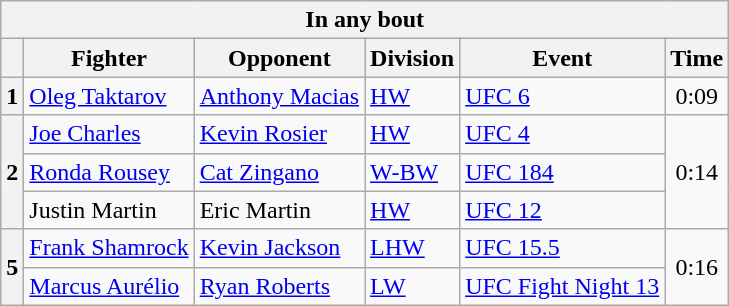<table class=wikitable>
<tr>
<th colspan=6>In any bout</th>
</tr>
<tr>
<th></th>
<th>Fighter</th>
<th>Opponent</th>
<th>Division</th>
<th>Event</th>
<th>Time</th>
</tr>
<tr>
<th>1</th>
<td> <a href='#'>Oleg Taktarov</a></td>
<td><a href='#'>Anthony Macias</a></td>
<td><a href='#'>HW</a></td>
<td><a href='#'>UFC 6</a></td>
<td align=center>0:09</td>
</tr>
<tr>
<th rowspan=3>2</th>
<td> <a href='#'>Joe Charles</a></td>
<td><a href='#'>Kevin Rosier</a></td>
<td><a href='#'>HW</a></td>
<td><a href='#'>UFC 4</a></td>
<td rowspan=3 align=center>0:14</td>
</tr>
<tr>
<td> <a href='#'>Ronda Rousey</a></td>
<td><a href='#'>Cat Zingano</a></td>
<td><a href='#'>W-BW</a></td>
<td><a href='#'>UFC 184</a></td>
</tr>
<tr>
<td> Justin Martin</td>
<td>Eric Martin</td>
<td><a href='#'>HW</a></td>
<td><a href='#'>UFC 12</a></td>
</tr>
<tr>
<th rowspan=2>5</th>
<td> <a href='#'>Frank Shamrock</a></td>
<td><a href='#'>Kevin Jackson</a></td>
<td><a href='#'>LHW</a></td>
<td><a href='#'>UFC 15.5</a></td>
<td rowspan=2 align=center>0:16</td>
</tr>
<tr>
<td> <a href='#'>Marcus Aurélio</a></td>
<td><a href='#'>Ryan Roberts</a></td>
<td><a href='#'>LW</a></td>
<td><a href='#'>UFC Fight Night 13</a></td>
</tr>
</table>
